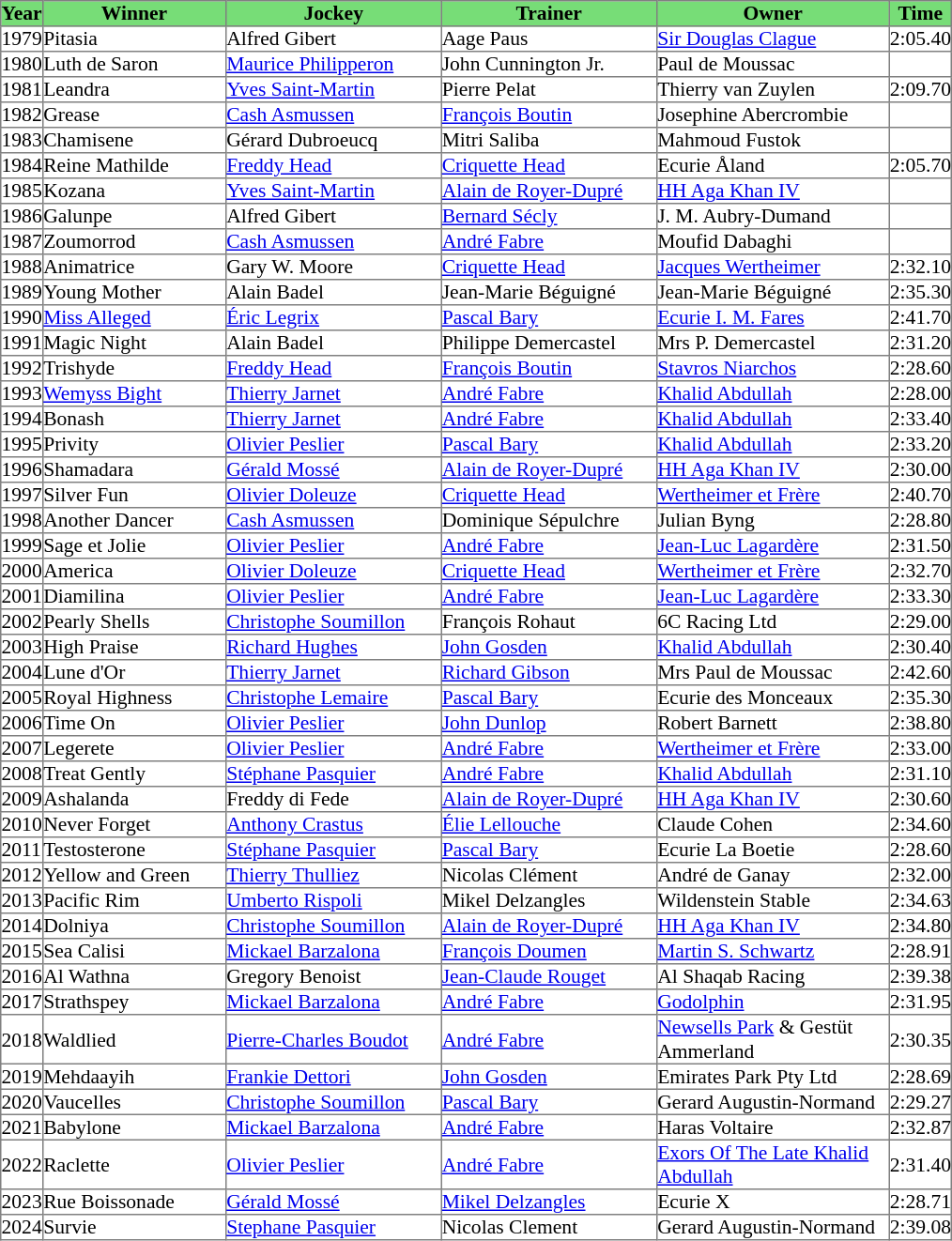<table class = "sortable" | border="1" cellpadding="0" style="border-collapse: collapse; font-size:90%">
<tr bgcolor="#77dd77" align="center">
<th>Year</th>
<th>Winner</th>
<th>Jockey</th>
<th>Trainer</th>
<th>Owner</th>
<th>Time</th>
</tr>
<tr>
<td>1979</td>
<td width=129px>Pitasia</td>
<td width=152px>Alfred Gibert</td>
<td width=152px>Aage Paus</td>
<td width=164px><a href='#'>Sir Douglas Clague</a></td>
<td>2:05.40</td>
</tr>
<tr>
<td>1980</td>
<td>Luth de Saron</td>
<td><a href='#'>Maurice Philipperon</a></td>
<td>John Cunnington Jr.</td>
<td>Paul de Moussac</td>
<td></td>
</tr>
<tr>
<td>1981</td>
<td>Leandra</td>
<td><a href='#'>Yves Saint-Martin</a></td>
<td>Pierre Pelat</td>
<td>Thierry van Zuylen</td>
<td>2:09.70</td>
</tr>
<tr>
<td>1982</td>
<td>Grease</td>
<td><a href='#'>Cash Asmussen</a></td>
<td><a href='#'>François Boutin</a></td>
<td>Josephine Abercrombie</td>
<td></td>
</tr>
<tr>
<td>1983</td>
<td>Chamisene</td>
<td>Gérard Dubroeucq</td>
<td>Mitri Saliba</td>
<td>Mahmoud Fustok</td>
<td></td>
</tr>
<tr>
<td>1984</td>
<td>Reine Mathilde</td>
<td><a href='#'>Freddy Head</a></td>
<td><a href='#'>Criquette Head</a></td>
<td>Ecurie Åland</td>
<td>2:05.70</td>
</tr>
<tr>
<td>1985</td>
<td>Kozana</td>
<td><a href='#'>Yves Saint-Martin</a></td>
<td><a href='#'>Alain de Royer-Dupré</a></td>
<td><a href='#'>HH Aga Khan IV</a></td>
<td></td>
</tr>
<tr>
<td>1986</td>
<td>Galunpe</td>
<td>Alfred Gibert</td>
<td><a href='#'>Bernard Sécly</a></td>
<td>J. M. Aubry-Dumand </td>
<td></td>
</tr>
<tr>
<td>1987</td>
<td>Zoumorrod</td>
<td><a href='#'>Cash Asmussen</a></td>
<td><a href='#'>André Fabre</a></td>
<td>Moufid Dabaghi</td>
<td></td>
</tr>
<tr>
<td>1988</td>
<td>Animatrice</td>
<td>Gary W. Moore</td>
<td><a href='#'>Criquette Head</a></td>
<td><a href='#'>Jacques Wertheimer</a></td>
<td>2:32.10</td>
</tr>
<tr>
<td>1989</td>
<td>Young Mother</td>
<td>Alain Badel</td>
<td>Jean-Marie Béguigné</td>
<td>Jean-Marie Béguigné</td>
<td>2:35.30</td>
</tr>
<tr>
<td>1990</td>
<td><a href='#'>Miss Alleged</a></td>
<td><a href='#'>Éric Legrix</a></td>
<td><a href='#'>Pascal Bary</a></td>
<td><a href='#'>Ecurie I. M. Fares</a></td>
<td>2:41.70</td>
</tr>
<tr>
<td>1991</td>
<td>Magic Night</td>
<td>Alain Badel</td>
<td>Philippe Demercastel</td>
<td>Mrs P. Demercastel</td>
<td>2:31.20</td>
</tr>
<tr>
<td>1992</td>
<td>Trishyde</td>
<td><a href='#'>Freddy Head</a></td>
<td><a href='#'>François Boutin</a></td>
<td><a href='#'>Stavros Niarchos</a></td>
<td>2:28.60</td>
</tr>
<tr>
<td>1993</td>
<td><a href='#'>Wemyss Bight</a></td>
<td><a href='#'>Thierry Jarnet</a></td>
<td><a href='#'>André Fabre</a></td>
<td><a href='#'>Khalid Abdullah</a></td>
<td>2:28.00</td>
</tr>
<tr>
<td>1994</td>
<td>Bonash</td>
<td><a href='#'>Thierry Jarnet</a></td>
<td><a href='#'>André Fabre</a></td>
<td><a href='#'>Khalid Abdullah</a></td>
<td>2:33.40</td>
</tr>
<tr>
<td>1995</td>
<td>Privity</td>
<td><a href='#'>Olivier Peslier</a></td>
<td><a href='#'>Pascal Bary</a></td>
<td><a href='#'>Khalid Abdullah</a></td>
<td>2:33.20</td>
</tr>
<tr>
<td>1996</td>
<td>Shamadara</td>
<td><a href='#'>Gérald Mossé</a></td>
<td><a href='#'>Alain de Royer-Dupré</a></td>
<td><a href='#'>HH Aga Khan IV</a></td>
<td>2:30.00</td>
</tr>
<tr>
<td>1997</td>
<td>Silver Fun</td>
<td><a href='#'>Olivier Doleuze</a></td>
<td><a href='#'>Criquette Head</a></td>
<td><a href='#'>Wertheimer et Frère</a></td>
<td>2:40.70</td>
</tr>
<tr>
<td>1998</td>
<td>Another Dancer</td>
<td><a href='#'>Cash Asmussen</a></td>
<td>Dominique Sépulchre</td>
<td>Julian Byng</td>
<td>2:28.80</td>
</tr>
<tr>
<td>1999</td>
<td>Sage et Jolie</td>
<td><a href='#'>Olivier Peslier</a></td>
<td><a href='#'>André Fabre</a></td>
<td><a href='#'>Jean-Luc Lagardère</a></td>
<td>2:31.50</td>
</tr>
<tr>
<td>2000</td>
<td>America</td>
<td><a href='#'>Olivier Doleuze</a></td>
<td><a href='#'>Criquette Head</a></td>
<td><a href='#'>Wertheimer et Frère</a></td>
<td>2:32.70</td>
</tr>
<tr>
<td>2001</td>
<td>Diamilina</td>
<td><a href='#'>Olivier Peslier</a></td>
<td><a href='#'>André Fabre</a></td>
<td><a href='#'>Jean-Luc Lagardère</a></td>
<td>2:33.30</td>
</tr>
<tr>
<td>2002</td>
<td>Pearly Shells</td>
<td><a href='#'>Christophe Soumillon</a></td>
<td>François Rohaut</td>
<td>6C Racing Ltd</td>
<td>2:29.00</td>
</tr>
<tr>
<td>2003</td>
<td>High Praise</td>
<td><a href='#'>Richard Hughes</a></td>
<td><a href='#'>John Gosden</a></td>
<td><a href='#'>Khalid Abdullah</a></td>
<td>2:30.40</td>
</tr>
<tr>
<td>2004</td>
<td>Lune d'Or</td>
<td><a href='#'>Thierry Jarnet</a></td>
<td><a href='#'>Richard Gibson</a></td>
<td>Mrs Paul de Moussac</td>
<td>2:42.60</td>
</tr>
<tr>
<td>2005</td>
<td>Royal Highness</td>
<td><a href='#'>Christophe Lemaire</a></td>
<td><a href='#'>Pascal Bary</a></td>
<td>Ecurie des Monceaux</td>
<td>2:35.30</td>
</tr>
<tr>
<td>2006</td>
<td>Time On</td>
<td><a href='#'>Olivier Peslier</a></td>
<td><a href='#'>John Dunlop</a></td>
<td>Robert Barnett</td>
<td>2:38.80</td>
</tr>
<tr>
<td>2007</td>
<td>Legerete</td>
<td><a href='#'>Olivier Peslier</a></td>
<td><a href='#'>André Fabre</a></td>
<td><a href='#'>Wertheimer et Frère</a></td>
<td>2:33.00</td>
</tr>
<tr>
<td>2008</td>
<td>Treat Gently</td>
<td><a href='#'>Stéphane Pasquier</a></td>
<td><a href='#'>André Fabre</a></td>
<td><a href='#'>Khalid Abdullah</a></td>
<td>2:31.10</td>
</tr>
<tr>
<td>2009</td>
<td>Ashalanda</td>
<td>Freddy di Fede</td>
<td><a href='#'>Alain de Royer-Dupré</a></td>
<td><a href='#'>HH Aga Khan IV</a></td>
<td>2:30.60</td>
</tr>
<tr>
<td>2010</td>
<td>Never Forget</td>
<td><a href='#'>Anthony Crastus</a></td>
<td><a href='#'>Élie Lellouche</a></td>
<td>Claude Cohen</td>
<td>2:34.60</td>
</tr>
<tr>
<td>2011</td>
<td>Testosterone</td>
<td><a href='#'>Stéphane Pasquier</a></td>
<td><a href='#'>Pascal Bary</a></td>
<td>Ecurie La Boetie</td>
<td>2:28.60</td>
</tr>
<tr>
<td>2012</td>
<td>Yellow and Green</td>
<td><a href='#'>Thierry Thulliez</a></td>
<td>Nicolas Clément</td>
<td>André de Ganay</td>
<td>2:32.00</td>
</tr>
<tr>
<td>2013</td>
<td>Pacific Rim</td>
<td><a href='#'>Umberto Rispoli</a></td>
<td>Mikel Delzangles</td>
<td>Wildenstein Stable</td>
<td>2:34.63</td>
</tr>
<tr>
<td>2014</td>
<td>Dolniya</td>
<td><a href='#'>Christophe Soumillon</a></td>
<td><a href='#'>Alain de Royer-Dupré</a></td>
<td><a href='#'>HH Aga Khan IV</a></td>
<td>2:34.80</td>
</tr>
<tr>
<td>2015</td>
<td>Sea Calisi</td>
<td><a href='#'>Mickael Barzalona</a></td>
<td><a href='#'>François Doumen</a></td>
<td><a href='#'>Martin S. Schwartz</a></td>
<td>2:28.91</td>
</tr>
<tr>
<td>2016</td>
<td>Al Wathna</td>
<td>Gregory Benoist</td>
<td><a href='#'>Jean-Claude Rouget</a></td>
<td>Al Shaqab Racing</td>
<td>2:39.38</td>
</tr>
<tr>
<td>2017</td>
<td>Strathspey</td>
<td><a href='#'>Mickael Barzalona</a></td>
<td><a href='#'>André Fabre</a></td>
<td><a href='#'>Godolphin</a></td>
<td>2:31.95</td>
</tr>
<tr>
<td>2018</td>
<td>Waldlied</td>
<td><a href='#'>Pierre-Charles Boudot</a></td>
<td><a href='#'>André Fabre</a></td>
<td><a href='#'>Newsells Park</a> & Gestüt Ammerland</td>
<td>2:30.35</td>
</tr>
<tr>
<td>2019</td>
<td>Mehdaayih</td>
<td><a href='#'>Frankie Dettori</a></td>
<td><a href='#'>John Gosden</a></td>
<td>Emirates Park Pty Ltd</td>
<td>2:28.69</td>
</tr>
<tr>
<td>2020</td>
<td>Vaucelles</td>
<td><a href='#'>Christophe Soumillon</a></td>
<td><a href='#'>Pascal Bary</a></td>
<td>Gerard Augustin-Normand</td>
<td>2:29.27</td>
</tr>
<tr>
<td>2021</td>
<td>Babylone</td>
<td><a href='#'>Mickael Barzalona</a></td>
<td><a href='#'>André Fabre</a></td>
<td>Haras Voltaire</td>
<td>2:32.87</td>
</tr>
<tr>
<td>2022</td>
<td>Raclette</td>
<td><a href='#'>Olivier Peslier</a></td>
<td><a href='#'>André Fabre</a></td>
<td><a href='#'>Exors Of The Late Khalid Abdullah</a></td>
<td>2:31.40</td>
</tr>
<tr>
<td>2023</td>
<td>Rue Boissonade</td>
<td><a href='#'>Gérald Mossé</a></td>
<td><a href='#'>Mikel Delzangles</a></td>
<td>Ecurie X</td>
<td>2:28.71</td>
</tr>
<tr>
<td>2024</td>
<td>Survie</td>
<td><a href='#'>Stephane Pasquier</a></td>
<td>Nicolas Clement</td>
<td>Gerard Augustin-Normand</td>
<td>2:39.08</td>
</tr>
</table>
